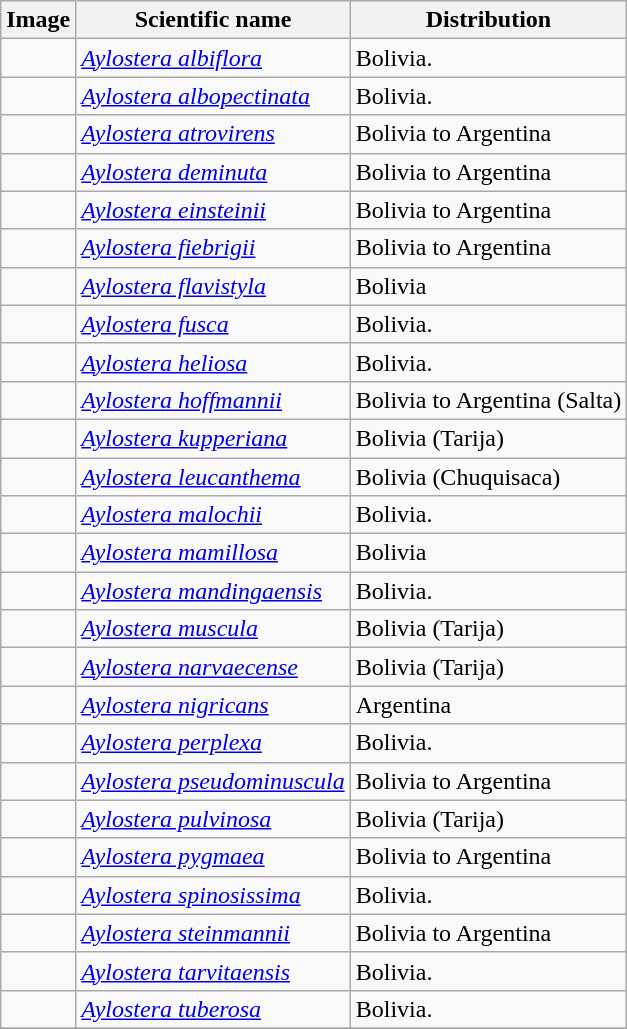<table class="wikitable ">
<tr>
<th>Image</th>
<th>Scientific name</th>
<th>Distribution</th>
</tr>
<tr>
<td></td>
<td><em><a href='#'>Aylostera albiflora</a></em> </td>
<td>Bolivia.</td>
</tr>
<tr>
<td></td>
<td><em><a href='#'>Aylostera albopectinata</a></em> </td>
<td>Bolivia.</td>
</tr>
<tr>
<td></td>
<td><em><a href='#'>Aylostera atrovirens</a></em> </td>
<td>Bolivia to Argentina</td>
</tr>
<tr>
<td></td>
<td><em><a href='#'>Aylostera deminuta</a></em> </td>
<td>Bolivia to Argentina</td>
</tr>
<tr>
<td></td>
<td><em><a href='#'>Aylostera einsteinii</a></em> </td>
<td>Bolivia to Argentina</td>
</tr>
<tr>
<td></td>
<td><em><a href='#'>Aylostera fiebrigii </a></em> </td>
<td>Bolivia to Argentina</td>
</tr>
<tr>
<td></td>
<td><em><a href='#'>Aylostera flavistyla</a></em> </td>
<td>Bolivia</td>
</tr>
<tr>
<td></td>
<td><em><a href='#'>Aylostera fusca</a></em> </td>
<td>Bolivia.</td>
</tr>
<tr>
<td></td>
<td><em><a href='#'>Aylostera heliosa</a></em> </td>
<td>Bolivia.</td>
</tr>
<tr>
<td></td>
<td><em><a href='#'>Aylostera hoffmannii</a></em> </td>
<td>Bolivia to Argentina (Salta)</td>
</tr>
<tr>
<td></td>
<td><em><a href='#'>Aylostera kupperiana</a></em> </td>
<td>Bolivia (Tarija)</td>
</tr>
<tr>
<td></td>
<td><em><a href='#'>Aylostera leucanthema</a></em> </td>
<td>Bolivia (Chuquisaca)</td>
</tr>
<tr>
<td></td>
<td><em><a href='#'>Aylostera malochii</a></em> </td>
<td>Bolivia.</td>
</tr>
<tr>
<td></td>
<td><em><a href='#'>Aylostera mamillosa</a></em> </td>
<td>Bolivia</td>
</tr>
<tr>
<td></td>
<td><em><a href='#'>Aylostera mandingaensis</a></em> </td>
<td>Bolivia.</td>
</tr>
<tr>
<td></td>
<td><em><a href='#'>Aylostera muscula</a></em> </td>
<td>Bolivia (Tarija)</td>
</tr>
<tr>
<td></td>
<td><em><a href='#'>Aylostera narvaecense</a></em> </td>
<td>Bolivia (Tarija)</td>
</tr>
<tr>
<td></td>
<td><em><a href='#'>Aylostera nigricans</a></em> </td>
<td>Argentina</td>
</tr>
<tr>
<td></td>
<td><em><a href='#'>Aylostera perplexa</a></em> </td>
<td>Bolivia.</td>
</tr>
<tr>
<td></td>
<td><em><a href='#'>Aylostera pseudominuscula</a></em> </td>
<td>Bolivia to Argentina</td>
</tr>
<tr>
<td></td>
<td><em><a href='#'>Aylostera pulvinosa</a></em> </td>
<td>Bolivia (Tarija)</td>
</tr>
<tr>
<td></td>
<td><em><a href='#'>Aylostera pygmaea</a></em> </td>
<td>Bolivia to Argentina</td>
</tr>
<tr>
<td></td>
<td><em><a href='#'>Aylostera spinosissima</a></em> </td>
<td>Bolivia.</td>
</tr>
<tr>
<td></td>
<td><em><a href='#'>Aylostera steinmannii</a></em> </td>
<td>Bolivia to Argentina</td>
</tr>
<tr>
<td></td>
<td><em><a href='#'>Aylostera tarvitaensis</a></em> </td>
<td>Bolivia.</td>
</tr>
<tr>
<td></td>
<td><em><a href='#'>Aylostera tuberosa</a></em> </td>
<td>Bolivia.</td>
</tr>
<tr>
</tr>
</table>
